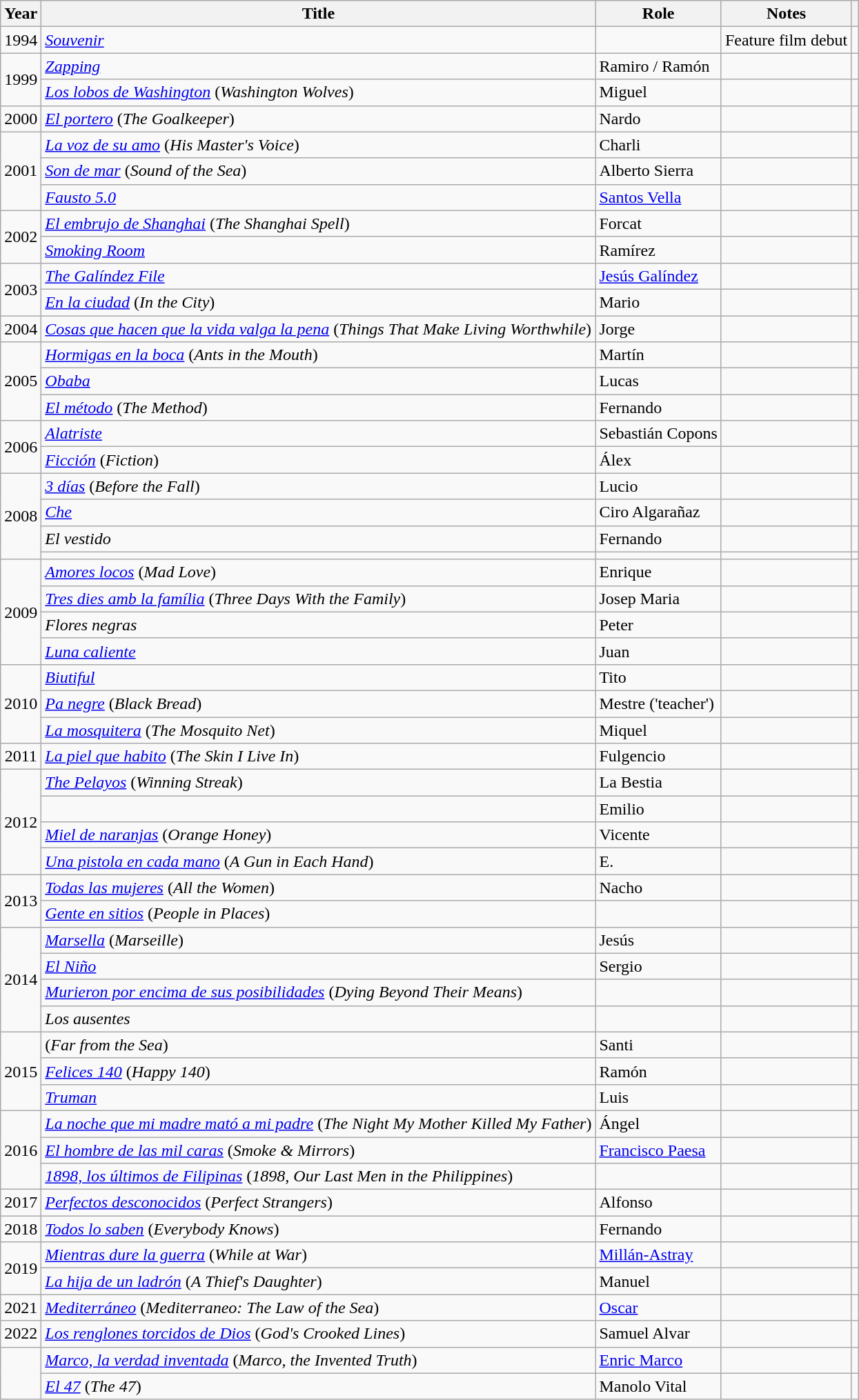<table class="wikitable sortable">
<tr>
<th>Year</th>
<th>Title</th>
<th>Role</th>
<th class="unsortable">Notes</th>
<th></th>
</tr>
<tr>
<td align = "center">1994</td>
<td><em><a href='#'>Souvenir</a></em></td>
<td></td>
<td>Feature film debut</td>
<td align = "center"></td>
</tr>
<tr>
<td rowspan = "2" align = "center">1999</td>
<td><em><a href='#'>Zapping</a></em></td>
<td>Ramiro / Ramón</td>
<td></td>
<td align = "center"></td>
</tr>
<tr>
<td><em><a href='#'>Los lobos de Washington</a></em> (<em>Washington Wolves</em>)</td>
<td>Miguel</td>
<td></td>
<td align = "center"></td>
</tr>
<tr>
<td align = "center">2000</td>
<td><em><a href='#'>El portero</a></em> (<em>The Goalkeeper</em>)</td>
<td>Nardo</td>
<td></td>
<td align = "center"></td>
</tr>
<tr>
<td rowspan = "3" align = "center">2001</td>
<td><em><a href='#'>La voz de su amo</a></em> (<em>His Master's Voice</em>)</td>
<td>Charli</td>
<td></td>
<td align = "center"></td>
</tr>
<tr>
<td><em><a href='#'>Son de mar</a></em> (<em>Sound of the Sea</em>)</td>
<td>Alberto Sierra</td>
<td></td>
<td align = "center"></td>
</tr>
<tr>
<td><em><a href='#'>Fausto 5.0</a></em></td>
<td><a href='#'>Santos Vella</a></td>
<td></td>
<td align = "center"></td>
</tr>
<tr>
<td rowspan = "2" align = "center">2002</td>
<td><em><a href='#'>El embrujo de Shanghai</a></em> (<em>The Shanghai Spell</em>)</td>
<td>Forcat</td>
<td></td>
<td align = "center"></td>
</tr>
<tr>
<td><em><a href='#'>Smoking Room</a></em></td>
<td>Ramírez</td>
<td></td>
<td align = "center"></td>
</tr>
<tr>
<td rowspan = "2" align = "center">2003</td>
<td><em><a href='#'>The Galíndez File</a></em></td>
<td><a href='#'>Jesús Galíndez</a></td>
<td></td>
<td align = "center"></td>
</tr>
<tr>
<td><em><a href='#'>En la ciudad</a></em> (<em>In the City</em>)</td>
<td>Mario</td>
<td></td>
<td align = "center"></td>
</tr>
<tr>
<td align = "center">2004</td>
<td><em><a href='#'>Cosas que hacen que la vida valga la pena</a></em> (<em>Things That Make Living Worthwhile</em>)</td>
<td>Jorge</td>
<td></td>
<td align = "center"></td>
</tr>
<tr>
<td align = "center" rowspan = "3">2005</td>
<td><em><a href='#'>Hormigas en la boca</a></em> (<em>Ants in the Mouth</em>)</td>
<td>Martín</td>
<td></td>
<td align = "center"></td>
</tr>
<tr>
<td><em><a href='#'>Obaba</a></em></td>
<td>Lucas</td>
<td></td>
<td align = "center"></td>
</tr>
<tr>
<td><em><a href='#'>El método</a></em> (<em>The Method</em>)</td>
<td>Fernando</td>
<td></td>
<td align = "center"></td>
</tr>
<tr>
<td rowspan = "2" align = "center">2006</td>
<td><em><a href='#'>Alatriste</a></em></td>
<td>Sebastián Copons</td>
<td></td>
<td align = "center"></td>
</tr>
<tr>
<td><em><a href='#'>Ficción</a></em> (<em>Fiction</em>)</td>
<td>Álex</td>
<td></td>
<td align = "center"></td>
</tr>
<tr>
<td rowspan = "4" align = "center">2008</td>
<td><em><a href='#'>3 días</a></em> (<em>Before the Fall</em>)</td>
<td>Lucio</td>
<td></td>
<td align = "center"></td>
</tr>
<tr>
<td><em><a href='#'>Che</a></em></td>
<td>Ciro Algarañaz</td>
<td></td>
<td align = "center"></td>
</tr>
<tr>
<td><em>El vestido</em></td>
<td>Fernando</td>
<td></td>
<td align = "center"></td>
</tr>
<tr>
<td><em></em></td>
<td></td>
<td></td>
<td align = "center"></td>
</tr>
<tr>
<td rowspan = "4" align = "center">2009</td>
<td><em><a href='#'>Amores locos</a></em> (<em>Mad Love</em>)</td>
<td>Enrique</td>
<td></td>
<td align = "center"></td>
</tr>
<tr>
<td><em><a href='#'>Tres dies amb la família</a></em> (<em>Three Days With the Family</em>)</td>
<td>Josep Maria</td>
<td></td>
<td align = "center"></td>
</tr>
<tr>
<td><em>Flores negras</em></td>
<td>Peter</td>
<td></td>
<td align = "center"></td>
</tr>
<tr>
<td><em><a href='#'>Luna caliente</a></em></td>
<td>Juan</td>
<td></td>
<td align = "center"></td>
</tr>
<tr>
<td rowspan = "3" align = "center">2010</td>
<td><em><a href='#'>Biutiful</a></em></td>
<td>Tito</td>
<td></td>
<td align = "center"></td>
</tr>
<tr>
<td><em><a href='#'>Pa negre</a></em> (<em>Black Bread</em>)</td>
<td>Mestre ('teacher')</td>
<td></td>
<td align = "center"></td>
</tr>
<tr>
<td><em><a href='#'>La mosquitera</a></em> (<em>The Mosquito Net</em>)</td>
<td>Miquel</td>
<td></td>
<td align = "center"></td>
</tr>
<tr>
<td align = "center">2011</td>
<td><em><a href='#'>La piel que habito</a></em> (<em>The Skin I Live In</em>)</td>
<td>Fulgencio</td>
<td></td>
<td align = "center"></td>
</tr>
<tr>
<td rowspan = "4" align = "center">2012</td>
<td><em><a href='#'>The Pelayos</a></em> (<em>Winning Streak</em>)</td>
<td>La Bestia</td>
<td></td>
<td align = "center"></td>
</tr>
<tr>
<td><em></em></td>
<td>Emilio</td>
<td></td>
<td align = "center"></td>
</tr>
<tr>
<td><em><a href='#'>Miel de naranjas</a></em> (<em>Orange Honey</em>)</td>
<td>Vicente</td>
<td></td>
<td align = "center"></td>
</tr>
<tr>
<td><em><a href='#'>Una pistola en cada mano</a></em> (<em>A Gun in Each Hand</em>)</td>
<td>E.</td>
<td></td>
<td align = "center"></td>
</tr>
<tr>
<td align = "center" rowspan = "2">2013</td>
<td><em><a href='#'>Todas las mujeres</a></em> (<em>All the Women</em>)</td>
<td>Nacho</td>
<td></td>
<td align = "center"></td>
</tr>
<tr>
<td><em><a href='#'>Gente en sitios</a></em> (<em>People in Places</em>)</td>
<td></td>
<td></td>
<td align = "center"></td>
</tr>
<tr>
<td rowspan = "4" align = "center">2014</td>
<td><em><a href='#'>Marsella</a></em> (<em>Marseille</em>)</td>
<td>Jesús</td>
<td></td>
<td align = "center"></td>
</tr>
<tr>
<td><em><a href='#'>El Niño</a></em></td>
<td>Sergio</td>
<td></td>
<td align = "center"></td>
</tr>
<tr>
<td><em><a href='#'>Murieron por encima de sus posibilidades</a></em> (<em>Dying Beyond Their Means</em>)</td>
<td></td>
<td></td>
<td align = "center"></td>
</tr>
<tr>
<td><em>Los ausentes</em></td>
<td></td>
<td></td>
<td align = "center"></td>
</tr>
<tr>
<td align = "center" rowspan = "3">2015</td>
<td><em></em> (<em>Far from the Sea</em>)</td>
<td>Santi</td>
<td></td>
<td align = "center"></td>
</tr>
<tr>
<td><em><a href='#'>Felices 140</a></em> (<em>Happy 140</em>)</td>
<td>Ramón</td>
<td></td>
<td align = "center"></td>
</tr>
<tr>
<td><em><a href='#'>Truman</a></em></td>
<td>Luis</td>
<td></td>
<td align = "center"></td>
</tr>
<tr>
<td rowspan = "3" align = "center">2016</td>
<td><em><a href='#'>La noche que mi madre mató a mi padre</a></em> (<em>The Night My Mother Killed My Father</em>)</td>
<td>Ángel</td>
<td></td>
<td align = "center"></td>
</tr>
<tr>
<td><em><a href='#'>El hombre de las mil caras</a></em> (<em>Smoke & Mirrors</em>)</td>
<td><a href='#'>Francisco Paesa</a></td>
<td></td>
<td align = "center"></td>
</tr>
<tr>
<td><em><a href='#'>1898, los últimos de Filipinas</a></em> (<em>1898, Our Last Men in the Philippines</em>)</td>
<td></td>
<td></td>
<td align = "center"></td>
</tr>
<tr>
<td align = "center">2017</td>
<td><em><a href='#'>Perfectos desconocidos</a></em> (<em>Perfect Strangers</em>)</td>
<td>Alfonso</td>
<td></td>
<td align = "center"></td>
</tr>
<tr>
<td align = "center">2018</td>
<td><em><a href='#'>Todos lo saben</a></em> (<em>Everybody Knows</em>)</td>
<td>Fernando</td>
<td></td>
<td align = "center"></td>
</tr>
<tr>
<td align = "center" rowspan = "2">2019</td>
<td><em><a href='#'>Mientras dure la guerra</a></em> (<em>While at War</em>)</td>
<td><a href='#'>Millán-Astray</a></td>
<td></td>
<td align = "center"></td>
</tr>
<tr>
<td><em><a href='#'>La hija de un ladrón</a></em> (<em>A Thief's Daughter</em>)</td>
<td>Manuel</td>
<td></td>
<td align = "center"></td>
</tr>
<tr>
<td align = "center">2021</td>
<td><em><a href='#'>Mediterráneo</a></em> (<em>Mediterraneo: The Law of the Sea</em>)</td>
<td><a href='#'>Oscar</a></td>
<td></td>
<td align = "center"></td>
</tr>
<tr>
<td align = "center">2022</td>
<td><em><a href='#'>Los renglones torcidos de Dios</a></em> (<em>God's Crooked Lines</em>)</td>
<td>Samuel Alvar</td>
<td></td>
<td align = "center"></td>
</tr>
<tr>
<td rowspan = "2"></td>
<td><em><a href='#'>Marco, la verdad inventada</a></em> (<em>Marco, the Invented Truth</em>)</td>
<td><a href='#'>Enric Marco</a></td>
<td></td>
<td align = "center"></td>
</tr>
<tr>
<td><em><a href='#'>El 47</a></em> (<em>The 47</em>)</td>
<td>Manolo Vital</td>
<td></td>
<td align = "center"></td>
</tr>
</table>
